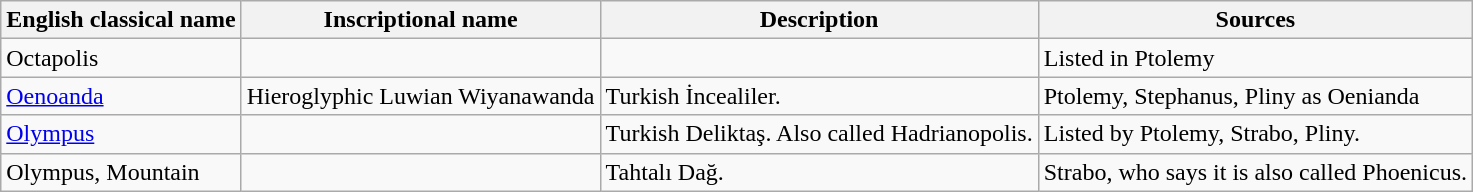<table class="wikitable sortable">
<tr>
<th>English classical name</th>
<th>Inscriptional name</th>
<th>Description</th>
<th>Sources</th>
</tr>
<tr>
<td>Octapolis</td>
<td></td>
<td></td>
<td>Listed in Ptolemy</td>
</tr>
<tr>
<td><a href='#'>Oenoanda</a></td>
<td>Hieroglyphic Luwian Wiyanawanda</td>
<td>Turkish İncealiler.</td>
<td>Ptolemy, Stephanus, Pliny as Oenianda</td>
</tr>
<tr>
<td><a href='#'>Olympus</a></td>
<td></td>
<td>Turkish Deliktaş. Also called Hadrianopolis.</td>
<td>Listed by Ptolemy, Strabo, Pliny.</td>
</tr>
<tr>
<td>Olympus, Mountain</td>
<td></td>
<td>Tahtalı Dağ.</td>
<td>Strabo, who says it is also called Phoenicus.</td>
</tr>
</table>
